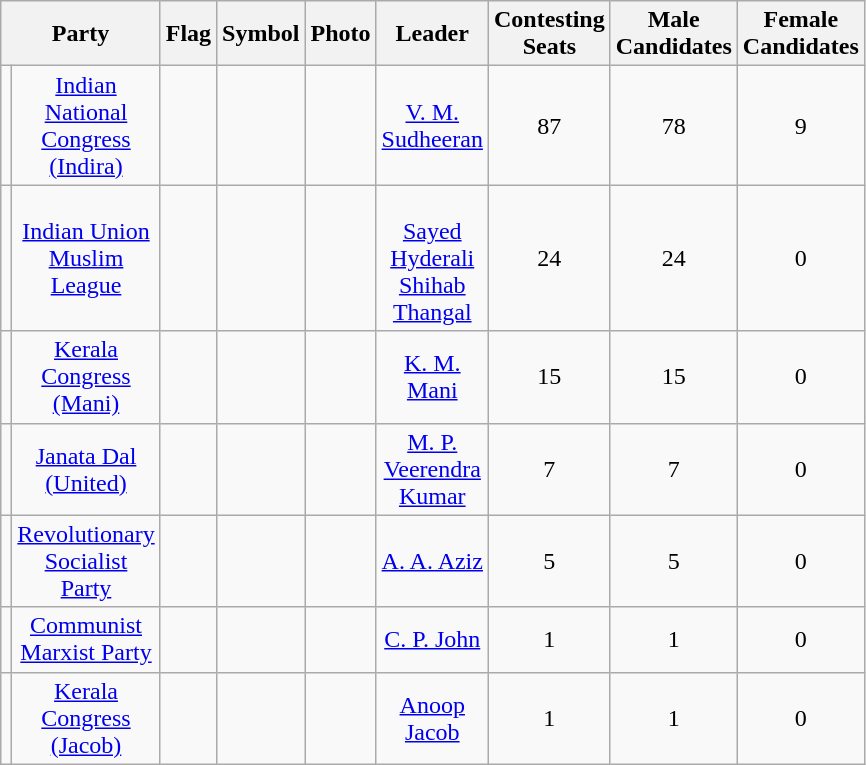<table class="wikitable" width="40%" style="text-align:center">
<tr>
<th colspan="2">Party</th>
<th>Flag</th>
<th>Symbol</th>
<th>Photo</th>
<th>Leader</th>
<th>Contesting Seats</th>
<th>Male Candidates</th>
<th>Female Candidates</th>
</tr>
<tr>
<td></td>
<td><a href='#'>Indian National Congress (Indira)</a></td>
<td></td>
<td></td>
<td></td>
<td><a href='#'>V. M. Sudheeran</a></td>
<td>87</td>
<td>78</td>
<td>9</td>
</tr>
<tr>
<td></td>
<td><a href='#'>Indian Union Muslim League</a></td>
<td></td>
<td></td>
<td></td>
<td><br><a href='#'>Sayed Hyderali Shihab Thangal</a></td>
<td>24</td>
<td>24</td>
<td>0</td>
</tr>
<tr>
<td></td>
<td><a href='#'>Kerala Congress (Mani)</a></td>
<td></td>
<td></td>
<td></td>
<td><a href='#'>K. M. Mani</a></td>
<td>15</td>
<td>15</td>
<td>0</td>
</tr>
<tr>
<td></td>
<td><a href='#'>Janata Dal (United)</a></td>
<td></td>
<td></td>
<td></td>
<td><a href='#'>M. P. Veerendra Kumar</a></td>
<td>7</td>
<td>7</td>
<td>0</td>
</tr>
<tr>
<td></td>
<td><a href='#'>Revolutionary Socialist Party</a></td>
<td></td>
<td></td>
<td></td>
<td><a href='#'>A. A. Aziz</a></td>
<td>5</td>
<td>5</td>
<td>0</td>
</tr>
<tr>
<td></td>
<td><a href='#'>Communist Marxist Party</a></td>
<td></td>
<td></td>
<td></td>
<td><a href='#'>C. P. John</a></td>
<td>1</td>
<td>1</td>
<td>0</td>
</tr>
<tr>
<td></td>
<td><a href='#'>Kerala Congress (Jacob)</a></td>
<td></td>
<td></td>
<td></td>
<td><a href='#'>Anoop Jacob</a></td>
<td>1</td>
<td>1</td>
<td>0</td>
</tr>
</table>
